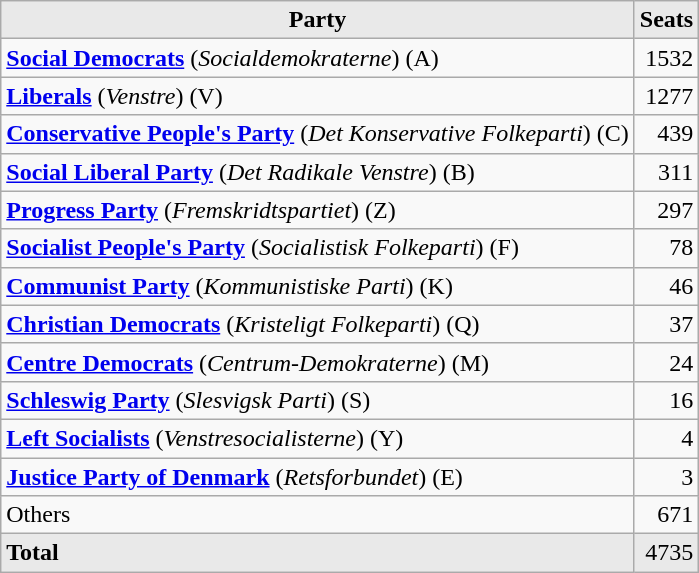<table class="wikitable">
<tr>
<th style="background-color:#E9E9E9">Party</th>
<th style="background-color:#E9E9E9">Seats</th>
</tr>
<tr>
<td><strong><a href='#'>Social Democrats</a></strong> (<em>Socialdemokraterne</em>) (A)</td>
<td align="right">1532</td>
</tr>
<tr>
<td><strong><a href='#'>Liberals</a></strong> (<em>Venstre</em>) (V)</td>
<td align="right">1277</td>
</tr>
<tr>
<td><strong><a href='#'>Conservative People's Party</a></strong> (<em>Det Konservative Folkeparti</em>) (C)</td>
<td align="right">439</td>
</tr>
<tr>
<td><strong><a href='#'>Social Liberal Party</a></strong> (<em>Det Radikale Venstre</em>) (B)</td>
<td align="right">311</td>
</tr>
<tr>
<td><strong><a href='#'>Progress Party</a></strong> (<em>Fremskridtspartiet</em>) (Z)</td>
<td align="right">297</td>
</tr>
<tr>
<td><strong><a href='#'>Socialist People's Party</a></strong> (<em>Socialistisk Folkeparti</em>) (F)</td>
<td align="right">78</td>
</tr>
<tr>
<td><strong><a href='#'>Communist Party</a></strong> (<em>Kommunistiske Parti</em>) (K)</td>
<td align="right">46</td>
</tr>
<tr>
<td><strong><a href='#'>Christian Democrats</a></strong> (<em>Kristeligt Folkeparti</em>) (Q)</td>
<td align="right">37</td>
</tr>
<tr>
<td><strong><a href='#'>Centre Democrats</a></strong> (<em>Centrum-Demokraterne</em>) (M)</td>
<td align="right">24</td>
</tr>
<tr>
<td><strong><a href='#'>Schleswig Party</a></strong> (<em>Slesvigsk Parti</em>) (S)</td>
<td align="right">16</td>
</tr>
<tr>
<td><strong><a href='#'>Left Socialists</a></strong> (<em>Venstresocialisterne</em>) (Y)</td>
<td align="right">4</td>
</tr>
<tr>
<td><strong><a href='#'>Justice Party of Denmark</a></strong> (<em>Retsforbundet</em>) (E)</td>
<td align="right">3</td>
</tr>
<tr>
<td>Others</td>
<td align="right">671</td>
</tr>
<tr>
<td style="background-color:#E9E9E9"><strong>Total</strong></td>
<td align="right" style="background-color:#E9E9E9">4735</td>
</tr>
</table>
